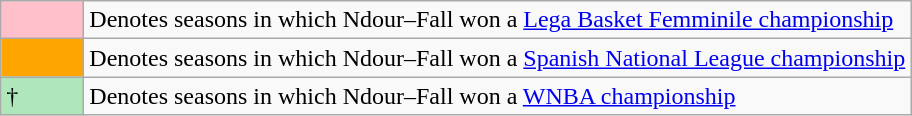<table class="wikitable">
<tr>
<td style="background:pink" width:3em;"></td>
<td>Denotes seasons in which Ndour–Fall won a <a href='#'>Lega Basket Femminile championship</a></td>
</tr>
<tr>
<td style="background:orange" width:3em;"></td>
<td>Denotes seasons in which Ndour–Fall won a <a href='#'>Spanish National League championship</a></td>
</tr>
<tr>
<td style="background:#afe6ba; width:3em;">†</td>
<td>Denotes seasons in which Ndour–Fall won a <a href='#'>WNBA championship</a></td>
</tr>
</table>
